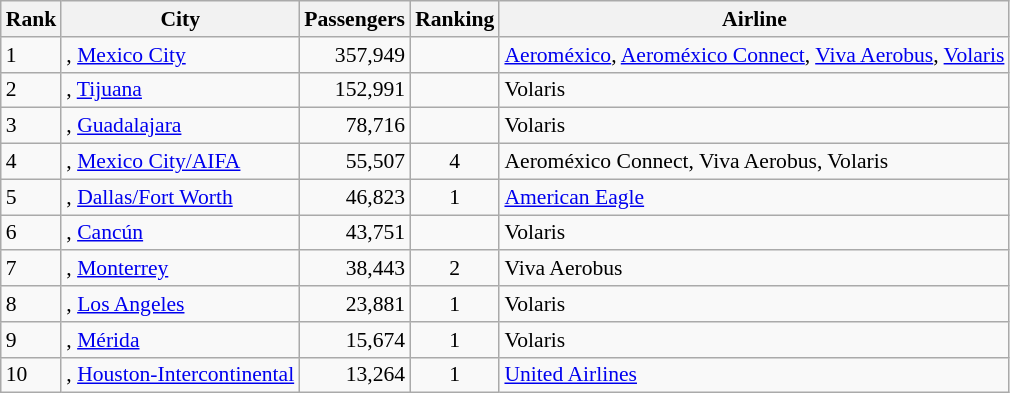<table class="wikitable" style="font-size: 90%" width= align=>
<tr>
<th>Rank</th>
<th>City</th>
<th>Passengers</th>
<th>Ranking</th>
<th>Airline</th>
</tr>
<tr>
<td>1</td>
<td>, <a href='#'>Mexico City</a></td>
<td align="right">357,949</td>
<td align="center"></td>
<td><a href='#'>Aeroméxico</a>, <a href='#'>Aeroméxico Connect</a>, <a href='#'>Viva Aerobus</a>, <a href='#'>Volaris</a></td>
</tr>
<tr>
<td>2</td>
<td>, <a href='#'>Tijuana</a></td>
<td align="right">152,991</td>
<td align="center"></td>
<td>Volaris</td>
</tr>
<tr>
<td>3</td>
<td>, <a href='#'>Guadalajara</a></td>
<td align="right">78,716</td>
<td align="center"></td>
<td>Volaris</td>
</tr>
<tr>
<td>4</td>
<td>, <a href='#'>Mexico City/AIFA</a></td>
<td align="right">55,507</td>
<td align="center"> 4</td>
<td>Aeroméxico Connect, Viva Aerobus, Volaris</td>
</tr>
<tr>
<td>5</td>
<td>, <a href='#'>Dallas/Fort Worth</a></td>
<td align="right">46,823</td>
<td align="center"> 1</td>
<td><a href='#'>American Eagle</a></td>
</tr>
<tr>
<td>6</td>
<td>, <a href='#'>Cancún</a></td>
<td align="right">43,751</td>
<td align="center"></td>
<td>Volaris</td>
</tr>
<tr>
<td>7</td>
<td>, <a href='#'>Monterrey</a></td>
<td align="right">38,443</td>
<td align="center"> 2</td>
<td>Viva Aerobus</td>
</tr>
<tr>
<td>8</td>
<td>, <a href='#'>Los Angeles</a></td>
<td align="right">23,881</td>
<td align="center"> 1</td>
<td>Volaris</td>
</tr>
<tr>
<td>9</td>
<td>, <a href='#'>Mérida</a></td>
<td align="right">15,674</td>
<td align="center"> 1</td>
<td>Volaris</td>
</tr>
<tr>
<td>10</td>
<td>, <a href='#'>Houston-Intercontinental</a></td>
<td align="right">13,264</td>
<td align="center"> 1</td>
<td><a href='#'>United Airlines</a></td>
</tr>
</table>
